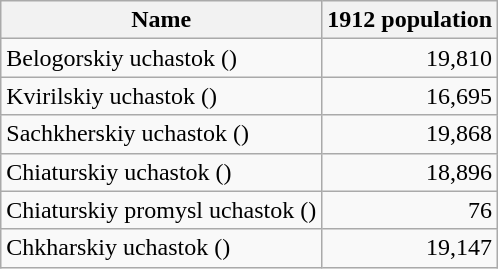<table class="wikitable sortable">
<tr>
<th>Name</th>
<th>1912 population</th>
</tr>
<tr>
<td>Belogorskiy uchastok ()</td>
<td align="right">19,810</td>
</tr>
<tr>
<td>Kvirilskiy uchastok ()</td>
<td align="right">16,695</td>
</tr>
<tr>
<td>Sachkherskiy uchastok ()</td>
<td align="right">19,868</td>
</tr>
<tr>
<td>Chiaturskiy uchastok ()</td>
<td align="right">18,896</td>
</tr>
<tr>
<td>Chiaturskiy promysl uchastok ()</td>
<td align="right">76</td>
</tr>
<tr>
<td>Chkharskiy uchastok ()</td>
<td align="right">19,147</td>
</tr>
</table>
